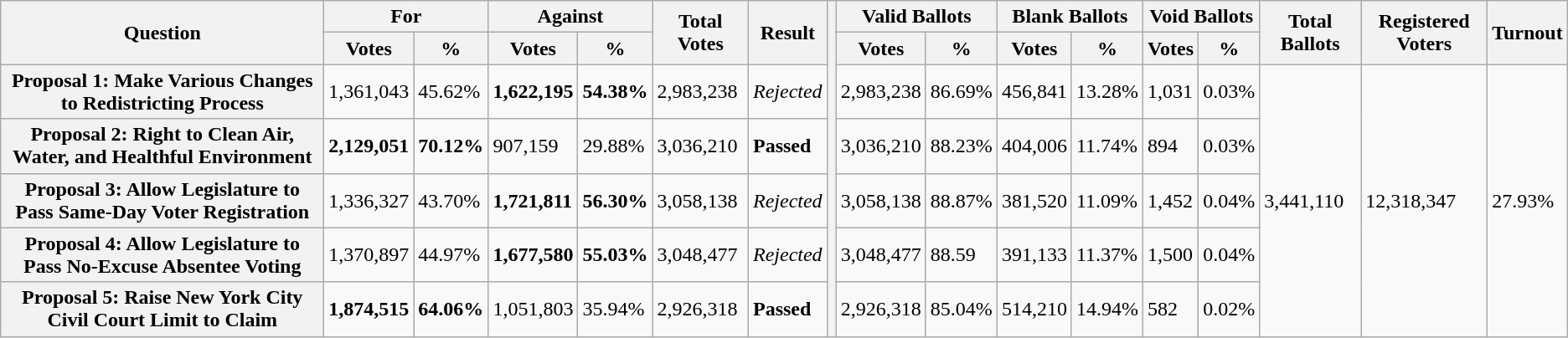<table class="wikitable">
<tr>
<th scope="col" rowspan="2">Question</th>
<th scope="col" colspan="2">For</th>
<th scope="col" colspan="2">Against</th>
<th scope="col" rowspan="2">Total Votes</th>
<th rowspan="2">Result</th>
<th rowspan="7"></th>
<th colspan="2" scope="col">Valid Ballots</th>
<th colspan="2" scope="col">Blank Ballots</th>
<th colspan="2" scope="col">Void Ballots</th>
<th rowspan="2">Total Ballots</th>
<th rowspan="2">Registered Voters</th>
<th rowspan="2">Turnout</th>
</tr>
<tr>
<th scope="col">Votes</th>
<th scope="col">%</th>
<th scope="col">Votes</th>
<th scope="col">%</th>
<th scope="col">Votes</th>
<th scope="col">%</th>
<th scope="col">Votes</th>
<th scope="col">%</th>
<th scope="col">Votes</th>
<th scope="col">%</th>
</tr>
<tr>
<th scope="row"><strong>Proposal 1</strong>: Make Various Changes to Redistricting Process</th>
<td>1,361,043</td>
<td>45.62%</td>
<td><strong>1,622,195</strong></td>
<td><strong>54.38%</strong></td>
<td>2,983,238</td>
<td><em>Rejected</em></td>
<td>2,983,238</td>
<td>86.69%</td>
<td>456,841</td>
<td>13.28%</td>
<td>1,031</td>
<td>0.03%</td>
<td rowspan="5">3,441,110</td>
<td rowspan="5">12,318,347</td>
<td rowspan="5">27.93%</td>
</tr>
<tr>
<th scope="row"><strong>Proposal 2</strong>: Right to Clean Air, Water, and Healthful Environment</th>
<td><strong>2,129,051</strong></td>
<td><strong>70.12%</strong></td>
<td>907,159</td>
<td>29.88%</td>
<td>3,036,210</td>
<td><strong>Passed</strong></td>
<td>3,036,210</td>
<td>88.23%</td>
<td>404,006</td>
<td>11.74%</td>
<td>894</td>
<td>0.03%</td>
</tr>
<tr>
<th scope="row"><strong>Proposal 3</strong>: Allow Legislature to Pass Same-Day Voter Registration</th>
<td>1,336,327</td>
<td>43.70%</td>
<td><strong>1,721,811</strong></td>
<td><strong>56.30%</strong></td>
<td>3,058,138</td>
<td><em>Rejected</em></td>
<td>3,058,138</td>
<td>88.87%</td>
<td>381,520</td>
<td>11.09%</td>
<td>1,452</td>
<td>0.04%</td>
</tr>
<tr>
<th scope="row"><strong>Proposal 4</strong>: Allow Legislature to Pass No-Excuse Absentee Voting</th>
<td>1,370,897</td>
<td>44.97%</td>
<td><strong>1,677,580</strong></td>
<td><strong>55.03%</strong></td>
<td>3,048,477</td>
<td><em>Rejected</em></td>
<td>3,048,477</td>
<td>88.59</td>
<td>391,133</td>
<td>11.37%</td>
<td>1,500</td>
<td>0.04%</td>
</tr>
<tr>
<th scope="row"><strong>Proposal 5</strong>: Raise New York City Civil Court Limit to Claim</th>
<td><strong>1,874,515</strong></td>
<td><strong>64.06%</strong></td>
<td>1,051,803</td>
<td>35.94%</td>
<td>2,926,318</td>
<td><strong>Passed</strong></td>
<td>2,926,318</td>
<td>85.04%</td>
<td>514,210</td>
<td>14.94%</td>
<td>582</td>
<td>0.02%</td>
</tr>
</table>
